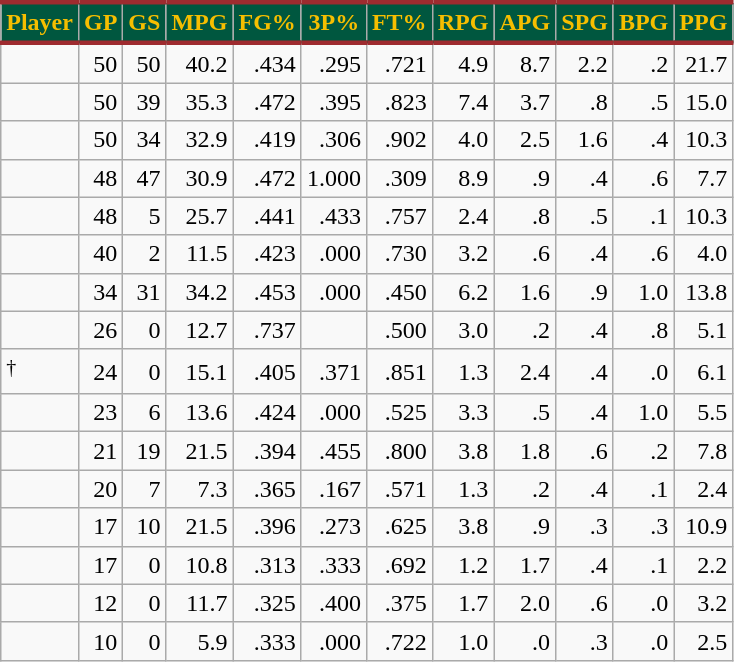<table class="wikitable sortable" style="text-align:right;">
<tr>
<th style="background:#00573F; color:#F6BE00; border-top:#9E2B2F 3px solid; border-bottom:#9E2B2F 3px solid;">Player</th>
<th style="background:#00573F; color:#F6BE00; border-top:#9E2B2F 3px solid; border-bottom:#9E2B2F 3px solid;">GP</th>
<th style="background:#00573F; color:#F6BE00; border-top:#9E2B2F 3px solid; border-bottom:#9E2B2F 3px solid;">GS</th>
<th style="background:#00573F; color:#F6BE00; border-top:#9E2B2F 3px solid; border-bottom:#9E2B2F 3px solid;">MPG</th>
<th style="background:#00573F; color:#F6BE00; border-top:#9E2B2F 3px solid; border-bottom:#9E2B2F 3px solid;">FG%</th>
<th style="background:#00573F; color:#F6BE00; border-top:#9E2B2F 3px solid; border-bottom:#9E2B2F 3px solid;">3P%</th>
<th style="background:#00573F; color:#F6BE00; border-top:#9E2B2F 3px solid; border-bottom:#9E2B2F 3px solid;">FT%</th>
<th style="background:#00573F; color:#F6BE00; border-top:#9E2B2F 3px solid; border-bottom:#9E2B2F 3px solid;">RPG</th>
<th style="background:#00573F; color:#F6BE00; border-top:#9E2B2F 3px solid; border-bottom:#9E2B2F 3px solid;">APG</th>
<th style="background:#00573F; color:#F6BE00; border-top:#9E2B2F 3px solid; border-bottom:#9E2B2F 3px solid;">SPG</th>
<th style="background:#00573F; color:#F6BE00; border-top:#9E2B2F 3px solid; border-bottom:#9E2B2F 3px solid;">BPG</th>
<th style="background:#00573F; color:#F6BE00; border-top:#9E2B2F 3px solid; border-bottom:#9E2B2F 3px solid;">PPG</th>
</tr>
<tr>
<td style="text-align:left;"></td>
<td>50</td>
<td>50</td>
<td>40.2</td>
<td>.434</td>
<td>.295</td>
<td>.721</td>
<td>4.9</td>
<td>8.7</td>
<td>2.2</td>
<td>.2</td>
<td>21.7</td>
</tr>
<tr>
<td style="text-align:left;"></td>
<td>50</td>
<td>39</td>
<td>35.3</td>
<td>.472</td>
<td>.395</td>
<td>.823</td>
<td>7.4</td>
<td>3.7</td>
<td>.8</td>
<td>.5</td>
<td>15.0</td>
</tr>
<tr>
<td style="text-align:left;"></td>
<td>50</td>
<td>34</td>
<td>32.9</td>
<td>.419</td>
<td>.306</td>
<td>.902</td>
<td>4.0</td>
<td>2.5</td>
<td>1.6</td>
<td>.4</td>
<td>10.3</td>
</tr>
<tr>
<td style="text-align:left;"></td>
<td>48</td>
<td>47</td>
<td>30.9</td>
<td>.472</td>
<td>1.000</td>
<td>.309</td>
<td>8.9</td>
<td>.9</td>
<td>.4</td>
<td>.6</td>
<td>7.7</td>
</tr>
<tr>
<td style="text-align:left;"></td>
<td>48</td>
<td>5</td>
<td>25.7</td>
<td>.441</td>
<td>.433</td>
<td>.757</td>
<td>2.4</td>
<td>.8</td>
<td>.5</td>
<td>.1</td>
<td>10.3</td>
</tr>
<tr>
<td style="text-align:left;"></td>
<td>40</td>
<td>2</td>
<td>11.5</td>
<td>.423</td>
<td>.000</td>
<td>.730</td>
<td>3.2</td>
<td>.6</td>
<td>.4</td>
<td>.6</td>
<td>4.0</td>
</tr>
<tr>
<td style="text-align:left;"></td>
<td>34</td>
<td>31</td>
<td>34.2</td>
<td>.453</td>
<td>.000</td>
<td>.450</td>
<td>6.2</td>
<td>1.6</td>
<td>.9</td>
<td>1.0</td>
<td>13.8</td>
</tr>
<tr>
<td style="text-align:left;"></td>
<td>26</td>
<td>0</td>
<td>12.7</td>
<td>.737</td>
<td></td>
<td>.500</td>
<td>3.0</td>
<td>.2</td>
<td>.4</td>
<td>.8</td>
<td>5.1</td>
</tr>
<tr>
<td style="text-align:left;"><sup>†</sup></td>
<td>24</td>
<td>0</td>
<td>15.1</td>
<td>.405</td>
<td>.371</td>
<td>.851</td>
<td>1.3</td>
<td>2.4</td>
<td>.4</td>
<td>.0</td>
<td>6.1</td>
</tr>
<tr>
<td style="text-align:left;"></td>
<td>23</td>
<td>6</td>
<td>13.6</td>
<td>.424</td>
<td>.000</td>
<td>.525</td>
<td>3.3</td>
<td>.5</td>
<td>.4</td>
<td>1.0</td>
<td>5.5</td>
</tr>
<tr>
<td style="text-align:left;"></td>
<td>21</td>
<td>19</td>
<td>21.5</td>
<td>.394</td>
<td>.455</td>
<td>.800</td>
<td>3.8</td>
<td>1.8</td>
<td>.6</td>
<td>.2</td>
<td>7.8</td>
</tr>
<tr>
<td style="text-align:left;"></td>
<td>20</td>
<td>7</td>
<td>7.3</td>
<td>.365</td>
<td>.167</td>
<td>.571</td>
<td>1.3</td>
<td>.2</td>
<td>.4</td>
<td>.1</td>
<td>2.4</td>
</tr>
<tr>
<td style="text-align:left;"></td>
<td>17</td>
<td>10</td>
<td>21.5</td>
<td>.396</td>
<td>.273</td>
<td>.625</td>
<td>3.8</td>
<td>.9</td>
<td>.3</td>
<td>.3</td>
<td>10.9</td>
</tr>
<tr>
<td style="text-align:left;"></td>
<td>17</td>
<td>0</td>
<td>10.8</td>
<td>.313</td>
<td>.333</td>
<td>.692</td>
<td>1.2</td>
<td>1.7</td>
<td>.4</td>
<td>.1</td>
<td>2.2</td>
</tr>
<tr>
<td style="text-align:left;"></td>
<td>12</td>
<td>0</td>
<td>11.7</td>
<td>.325</td>
<td>.400</td>
<td>.375</td>
<td>1.7</td>
<td>2.0</td>
<td>.6</td>
<td>.0</td>
<td>3.2</td>
</tr>
<tr>
<td style="text-align:left;"></td>
<td>10</td>
<td>0</td>
<td>5.9</td>
<td>.333</td>
<td>.000</td>
<td>.722</td>
<td>1.0</td>
<td>.0</td>
<td>.3</td>
<td>.0</td>
<td>2.5</td>
</tr>
</table>
